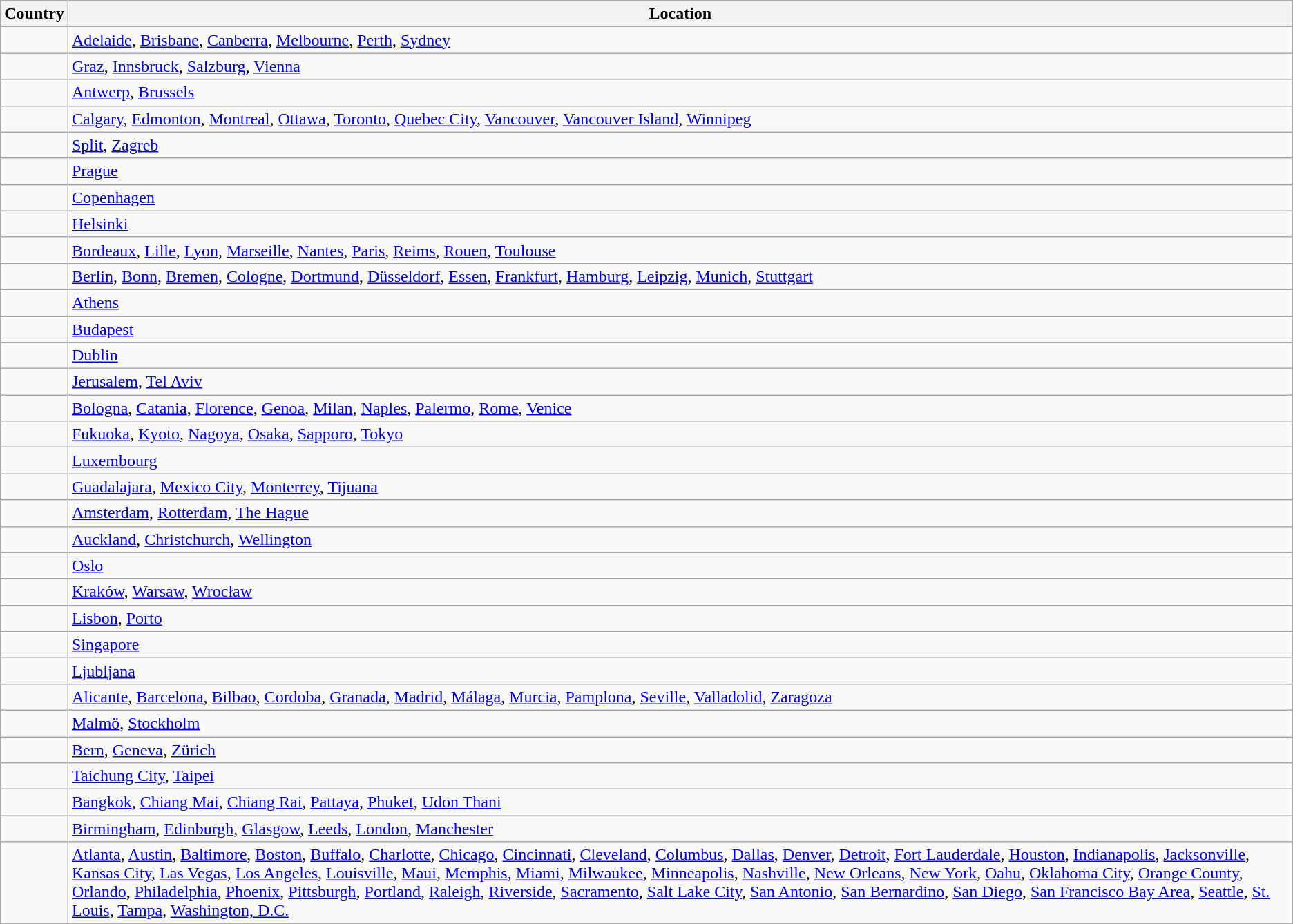<table class=wikitable>
<tr>
<th>Country</th>
<th>Location</th>
</tr>
<tr>
<td></td>
<td><a href='#'>Adelaide</a>, <a href='#'>Brisbane</a>, <a href='#'>Canberra</a>, <a href='#'>Melbourne</a>, <a href='#'>Perth</a>, <a href='#'>Sydney</a></td>
</tr>
<tr>
<td></td>
<td><a href='#'>Graz</a>, <a href='#'>Innsbruck</a>, <a href='#'>Salzburg</a>, <a href='#'>Vienna</a></td>
</tr>
<tr>
<td></td>
<td><a href='#'>Antwerp</a>, <a href='#'>Brussels</a></td>
</tr>
<tr>
<td></td>
<td><a href='#'>Calgary</a>, <a href='#'>Edmonton</a>, <a href='#'>Montreal</a>, <a href='#'>Ottawa</a>, <a href='#'>Toronto</a>, <a href='#'>Quebec City</a>, <a href='#'>Vancouver</a>, <a href='#'>Vancouver Island</a>, <a href='#'>Winnipeg</a></td>
</tr>
<tr>
<td></td>
<td><a href='#'>Split</a>, <a href='#'>Zagreb</a></td>
</tr>
<tr>
<td></td>
<td><a href='#'>Prague</a></td>
</tr>
<tr>
<td></td>
<td><a href='#'>Copenhagen</a></td>
</tr>
<tr>
<td></td>
<td><a href='#'>Helsinki</a></td>
</tr>
<tr>
<td></td>
<td><a href='#'>Bordeaux</a>, <a href='#'>Lille</a>, <a href='#'>Lyon</a>, <a href='#'>Marseille</a>, <a href='#'>Nantes</a>, <a href='#'>Paris</a>, <a href='#'>Reims</a>, <a href='#'>Rouen</a>, <a href='#'>Toulouse</a></td>
</tr>
<tr>
<td></td>
<td><a href='#'>Berlin</a>, <a href='#'>Bonn</a>, <a href='#'>Bremen</a>, <a href='#'>Cologne</a>, <a href='#'>Dortmund</a>, <a href='#'>Düsseldorf</a>, <a href='#'>Essen</a>, <a href='#'>Frankfurt</a>, <a href='#'>Hamburg</a>, <a href='#'>Leipzig</a>, <a href='#'>Munich</a>, <a href='#'>Stuttgart</a></td>
</tr>
<tr>
<td></td>
<td><a href='#'>Athens</a></td>
</tr>
<tr>
<td></td>
<td><a href='#'>Budapest</a></td>
</tr>
<tr>
<td></td>
<td><a href='#'>Dublin</a></td>
</tr>
<tr>
<td></td>
<td><a href='#'>Jerusalem</a>, <a href='#'>Tel Aviv</a></td>
</tr>
<tr>
<td></td>
<td><a href='#'>Bologna</a>, <a href='#'>Catania</a>, <a href='#'>Florence</a>, <a href='#'>Genoa</a>, <a href='#'>Milan</a>, <a href='#'>Naples</a>, <a href='#'>Palermo</a>, <a href='#'>Rome</a>, <a href='#'>Venice</a></td>
</tr>
<tr>
<td></td>
<td><a href='#'>Fukuoka</a>, <a href='#'>Kyoto</a>, <a href='#'>Nagoya</a>, <a href='#'>Osaka</a>, <a href='#'>Sapporo</a>, <a href='#'>Tokyo</a></td>
</tr>
<tr>
<td></td>
<td><a href='#'>Luxembourg</a></td>
</tr>
<tr>
<td></td>
<td><a href='#'>Guadalajara</a>, <a href='#'>Mexico City</a>, <a href='#'>Monterrey</a>, <a href='#'>Tijuana</a></td>
</tr>
<tr>
<td></td>
<td><a href='#'>Amsterdam</a>, <a href='#'>Rotterdam</a>, <a href='#'>The Hague</a></td>
</tr>
<tr>
<td></td>
<td><a href='#'>Auckland</a>, <a href='#'>Christchurch</a>, <a href='#'>Wellington</a></td>
</tr>
<tr>
<td></td>
<td><a href='#'>Oslo</a></td>
</tr>
<tr>
<td></td>
<td><a href='#'>Kraków</a>, <a href='#'>Warsaw</a>, <a href='#'>Wrocław</a></td>
</tr>
<tr>
<td></td>
<td><a href='#'>Lisbon</a>, <a href='#'>Porto</a></td>
</tr>
<tr>
<td></td>
<td><a href='#'>Singapore</a></td>
</tr>
<tr>
<td></td>
<td><a href='#'>Ljubljana</a></td>
</tr>
<tr>
<td></td>
<td><a href='#'>Alicante</a>, <a href='#'>Barcelona</a>, <a href='#'>Bilbao</a>, <a href='#'>Cordoba</a>, <a href='#'>Granada</a>, <a href='#'>Madrid</a>, <a href='#'>Málaga</a>, <a href='#'>Murcia</a>, <a href='#'>Pamplona</a>, <a href='#'>Seville</a>, <a href='#'>Valladolid</a>, <a href='#'>Zaragoza</a></td>
</tr>
<tr>
<td></td>
<td><a href='#'>Malmö</a>, <a href='#'>Stockholm</a></td>
</tr>
<tr>
<td></td>
<td><a href='#'>Bern</a>, <a href='#'>Geneva</a>, <a href='#'>Zürich</a></td>
</tr>
<tr>
<td></td>
<td><a href='#'>Taichung City</a>, <a href='#'>Taipei</a></td>
</tr>
<tr>
<td></td>
<td><a href='#'>Bangkok</a>, <a href='#'>Chiang Mai</a>, <a href='#'>Chiang Rai</a>, <a href='#'>Pattaya</a>, <a href='#'>Phuket</a>, <a href='#'>Udon Thani</a></td>
</tr>
<tr>
<td></td>
<td><a href='#'>Birmingham</a>, <a href='#'>Edinburgh</a>, <a href='#'>Glasgow</a>, <a href='#'>Leeds</a>, <a href='#'>London</a>, <a href='#'>Manchester</a></td>
</tr>
<tr>
<td></td>
<td><a href='#'>Atlanta</a>, <a href='#'>Austin</a>, <a href='#'>Baltimore</a>, <a href='#'>Boston</a>, <a href='#'>Buffalo</a>, <a href='#'>Charlotte</a>, <a href='#'>Chicago</a>, <a href='#'>Cincinnati</a>, <a href='#'>Cleveland</a>, <a href='#'>Columbus</a>, <a href='#'>Dallas</a>, <a href='#'>Denver</a>, <a href='#'>Detroit</a>, <a href='#'>Fort Lauderdale</a>, <a href='#'>Houston</a>, <a href='#'>Indianapolis</a>, <a href='#'>Jacksonville</a>, <a href='#'>Kansas City</a>, <a href='#'>Las Vegas</a>, <a href='#'>Los Angeles</a>, <a href='#'>Louisville</a>, <a href='#'>Maui</a>, <a href='#'>Memphis</a>, <a href='#'>Miami</a>, <a href='#'>Milwaukee</a>, <a href='#'>Minneapolis</a>, <a href='#'>Nashville</a>, <a href='#'>New Orleans</a>, <a href='#'>New York</a>, <a href='#'>Oahu</a>, <a href='#'>Oklahoma City</a>, <a href='#'>Orange County</a>, <a href='#'>Orlando</a>, <a href='#'>Philadelphia</a>, <a href='#'>Phoenix</a>, <a href='#'>Pittsburgh</a>, <a href='#'>Portland</a>, <a href='#'>Raleigh</a>, <a href='#'>Riverside</a>, <a href='#'>Sacramento</a>, <a href='#'>Salt Lake City</a>, <a href='#'>San Antonio</a>, <a href='#'>San Bernardino</a>, <a href='#'>San Diego</a>, <a href='#'>San Francisco Bay Area</a>, <a href='#'>Seattle</a>, <a href='#'>St. Louis</a>, <a href='#'>Tampa</a>, <a href='#'>Washington, D.C.</a></td>
</tr>
</table>
